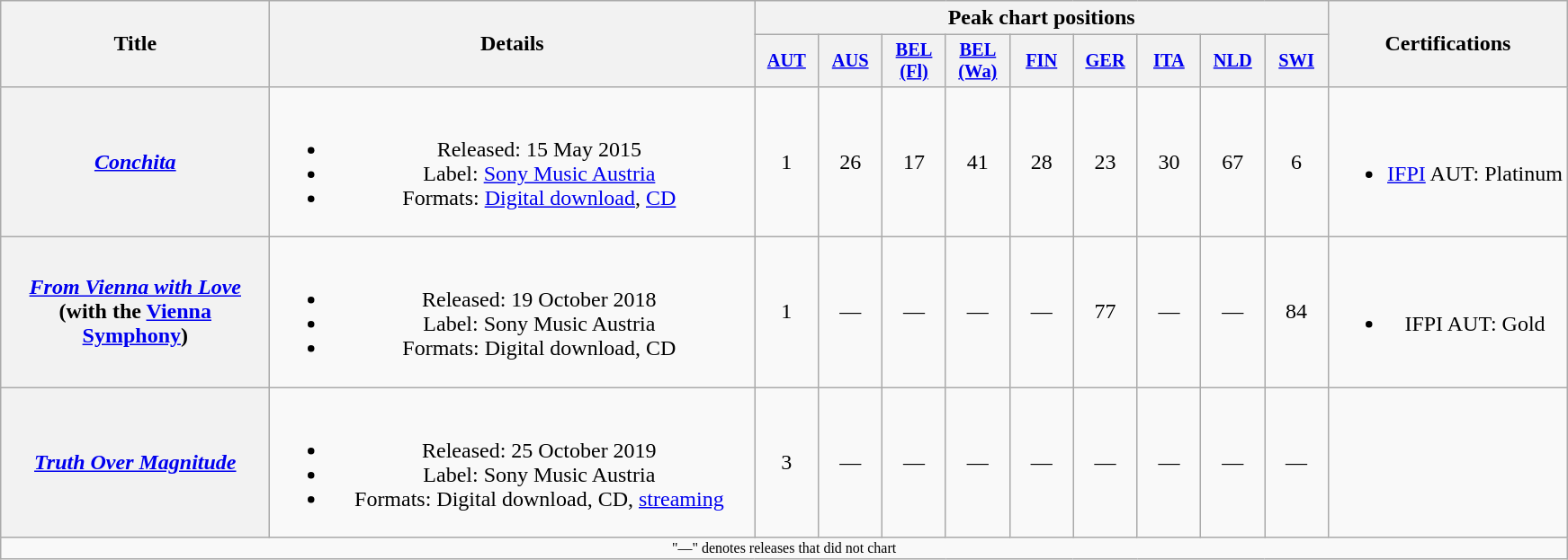<table class="wikitable plainrowheaders" style="text-align:center;">
<tr>
<th scope="col" rowspan="2" style="width:12em;">Title</th>
<th scope="col" rowspan="2" style="width:22em;">Details</th>
<th scope="col" colspan="9">Peak chart positions</th>
<th scope="col" rowspan="2">Certifications</th>
</tr>
<tr>
<th scope="col" style="width:3em;font-size:85%;"><a href='#'>AUT</a><br></th>
<th scope="col" style="width:3em;font-size:85%;"><a href='#'>AUS</a><br></th>
<th scope="col" style="width:3em;font-size:85%;"><a href='#'>BEL<br>(Fl)</a><br></th>
<th scope="col" style="width:3em;font-size:85%;"><a href='#'>BEL<br>(Wa)</a><br></th>
<th scope="col" style="width:3em;font-size:85%;"><a href='#'>FIN</a><br> </th>
<th scope="col" style="width:3em;font-size:85%;"><a href='#'>GER</a><br></th>
<th scope="col" style="width:3em;font-size:85%;"><a href='#'>ITA</a><br></th>
<th scope="col" style="width:3em;font-size:85%;"><a href='#'>NLD</a><br></th>
<th scope="col" style="width:3em;font-size:85%;"><a href='#'>SWI</a><br></th>
</tr>
<tr>
<th scope="row"><em><a href='#'>Conchita</a></em></th>
<td><br><ul><li>Released: 15 May 2015</li><li>Label: <a href='#'>Sony Music Austria</a></li><li>Formats: <a href='#'>Digital download</a>, <a href='#'>CD</a></li></ul></td>
<td>1</td>
<td>26</td>
<td>17</td>
<td>41</td>
<td>28</td>
<td>23</td>
<td>30</td>
<td>67</td>
<td>6</td>
<td><br><ul><li><a href='#'>IFPI</a> AUT: Platinum</li></ul></td>
</tr>
<tr>
<th scope="row"><em><a href='#'>From Vienna with Love</a></em><br><span>(with the <a href='#'>Vienna Symphony</a>)</span></th>
<td><br><ul><li>Released: 19 October 2018</li><li>Label: Sony Music Austria</li><li>Formats: Digital download, CD</li></ul></td>
<td>1</td>
<td>—</td>
<td>—</td>
<td>—</td>
<td>—</td>
<td>77</td>
<td>—</td>
<td>—</td>
<td>84</td>
<td><br><ul><li>IFPI AUT: Gold</li></ul></td>
</tr>
<tr>
<th scope="row"><em><a href='#'>Truth Over Magnitude</a></em></th>
<td><br><ul><li>Released: 25 October 2019</li><li>Label: Sony Music Austria</li><li>Formats: Digital download, CD, <a href='#'>streaming</a></li></ul></td>
<td>3</td>
<td>—</td>
<td>—</td>
<td —>—</td>
<td>—</td>
<td>—</td>
<td>—</td>
<td>—</td>
<td>—</td>
<td></td>
</tr>
<tr>
<td colspan="13" style="font-size:8pt">"—" denotes releases that did not chart</td>
</tr>
</table>
